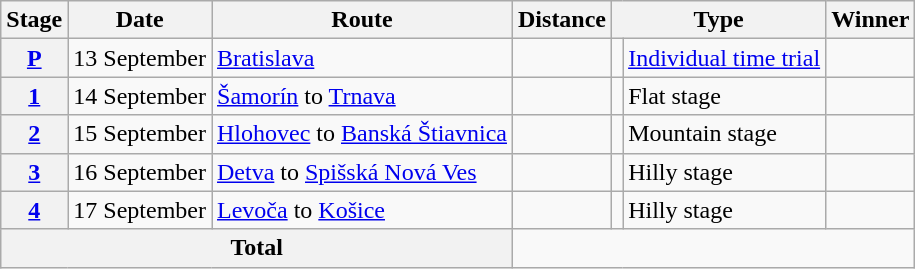<table class="wikitable">
<tr>
<th scope="col">Stage</th>
<th scope="col">Date</th>
<th scope="col">Route</th>
<th scope="col">Distance</th>
<th scope="col" colspan="2">Type</th>
<th scope="col">Winner</th>
</tr>
<tr>
<th scope="row"><a href='#'>P</a></th>
<td style="text-align:center;">13 September</td>
<td><a href='#'>Bratislava</a></td>
<td style="text-align:center;"></td>
<td></td>
<td><a href='#'>Individual time trial</a></td>
<td></td>
</tr>
<tr>
<th scope="row"><a href='#'>1</a></th>
<td style="text-align:center;">14 September</td>
<td><a href='#'>Šamorín</a> to <a href='#'>Trnava</a></td>
<td style="text-align:center;"></td>
<td></td>
<td>Flat stage</td>
<td></td>
</tr>
<tr>
<th scope="row"><a href='#'>2</a></th>
<td style="text-align:center;">15 September</td>
<td><a href='#'>Hlohovec</a> to <a href='#'>Banská Štiavnica</a></td>
<td style="text-align:center;"></td>
<td></td>
<td>Mountain stage</td>
<td></td>
</tr>
<tr>
<th scope="row"><a href='#'>3</a></th>
<td style="text-align:center;">16 September</td>
<td><a href='#'>Detva</a> to <a href='#'>Spišská Nová Ves</a></td>
<td style="text-align:center;"></td>
<td></td>
<td>Hilly stage</td>
<td></td>
</tr>
<tr>
<th scope="row"><a href='#'>4</a></th>
<td style="text-align:center;">17 September</td>
<td><a href='#'>Levoča</a> to <a href='#'>Košice</a></td>
<td style="text-align:center;"></td>
<td></td>
<td>Hilly stage</td>
<td></td>
</tr>
<tr>
<th colspan="3">Total</th>
<td colspan="5" style="text-align:center"></td>
</tr>
</table>
